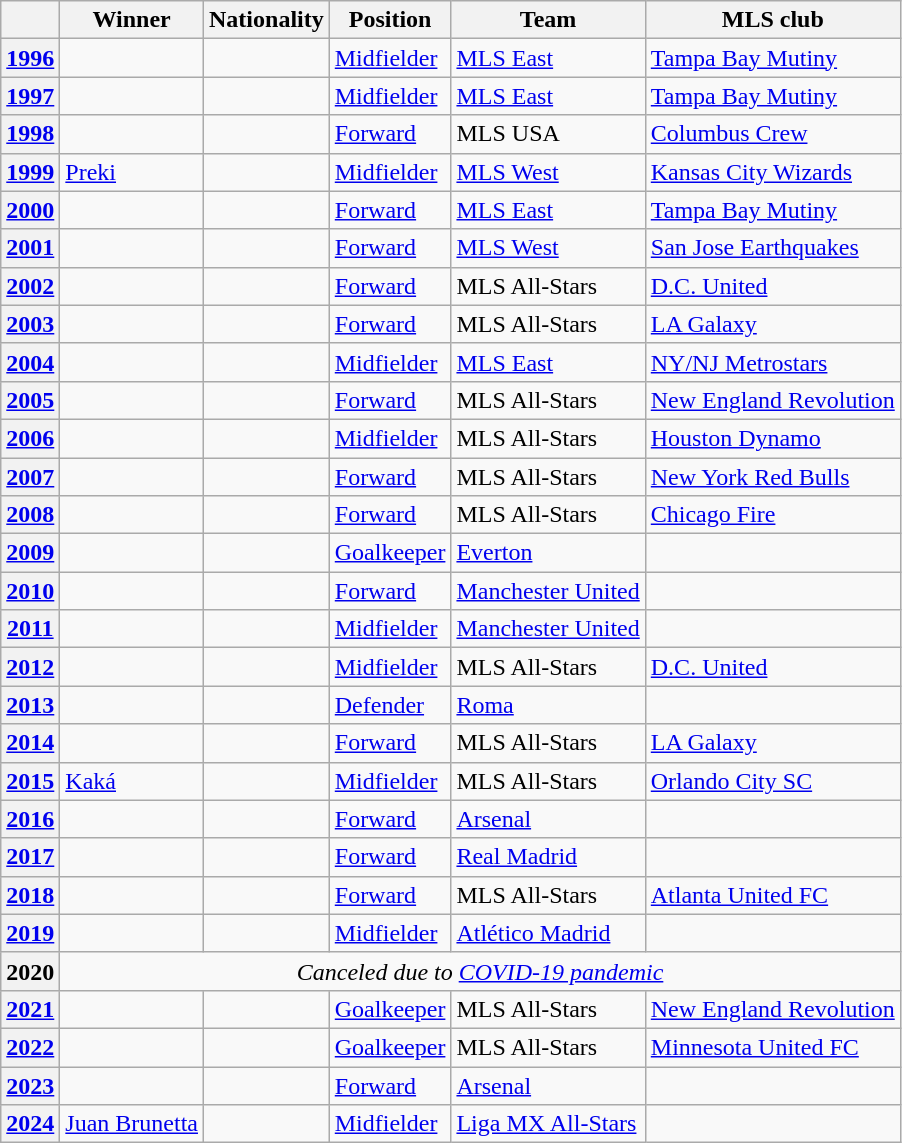<table class="wikitable sortable plainrowheaders">
<tr>
<th scope="col"></th>
<th scope="col">Winner</th>
<th scope="col">Nationality</th>
<th scope="col">Position</th>
<th scope="col">Team</th>
<th scope="col">MLS club</th>
</tr>
<tr>
<th scope="row"><a href='#'>1996</a></th>
<td></td>
<td></td>
<td><a href='#'>Midfielder</a></td>
<td> <a href='#'>MLS East</a></td>
<td><a href='#'>Tampa Bay Mutiny</a></td>
</tr>
<tr>
<th scope="row"><a href='#'>1997</a></th>
<td></td>
<td></td>
<td><a href='#'>Midfielder</a></td>
<td> <a href='#'>MLS East</a></td>
<td><a href='#'>Tampa Bay Mutiny</a></td>
</tr>
<tr>
<th scope="row"><a href='#'>1998</a></th>
<td></td>
<td></td>
<td><a href='#'>Forward</a></td>
<td> MLS USA</td>
<td><a href='#'>Columbus Crew</a></td>
</tr>
<tr>
<th scope="row"><a href='#'>1999</a></th>
<td><a href='#'>Preki</a></td>
<td></td>
<td><a href='#'>Midfielder</a></td>
<td> <a href='#'>MLS West</a></td>
<td><a href='#'>Kansas City Wizards</a></td>
</tr>
<tr>
<th scope="row"><a href='#'>2000</a></th>
<td></td>
<td></td>
<td><a href='#'>Forward</a></td>
<td> <a href='#'>MLS East</a></td>
<td><a href='#'>Tampa Bay Mutiny</a></td>
</tr>
<tr>
<th scope="row"><a href='#'>2001</a></th>
<td></td>
<td></td>
<td><a href='#'>Forward</a></td>
<td> <a href='#'>MLS West</a></td>
<td><a href='#'>San Jose Earthquakes</a></td>
</tr>
<tr>
<th scope="row"><a href='#'>2002</a></th>
<td></td>
<td></td>
<td><a href='#'>Forward</a></td>
<td> MLS All-Stars</td>
<td><a href='#'>D.C. United</a></td>
</tr>
<tr>
<th scope="row"><a href='#'>2003</a></th>
<td></td>
<td></td>
<td><a href='#'>Forward</a></td>
<td> MLS All-Stars</td>
<td><a href='#'>LA Galaxy</a></td>
</tr>
<tr>
<th scope="row"><a href='#'>2004</a></th>
<td></td>
<td></td>
<td><a href='#'>Midfielder</a></td>
<td> <a href='#'>MLS East</a></td>
<td><a href='#'>NY/NJ Metrostars</a></td>
</tr>
<tr>
<th scope="row"><a href='#'>2005</a></th>
<td></td>
<td></td>
<td><a href='#'>Forward</a></td>
<td> MLS All-Stars</td>
<td><a href='#'>New England Revolution</a></td>
</tr>
<tr>
<th scope="row"><a href='#'>2006</a></th>
<td></td>
<td></td>
<td><a href='#'>Midfielder</a></td>
<td> MLS All-Stars</td>
<td><a href='#'>Houston Dynamo</a></td>
</tr>
<tr>
<th scope="row"><a href='#'>2007</a></th>
<td></td>
<td></td>
<td><a href='#'>Forward</a></td>
<td> MLS All-Stars</td>
<td><a href='#'>New York Red Bulls</a></td>
</tr>
<tr>
<th scope="row"><a href='#'>2008</a></th>
<td></td>
<td></td>
<td><a href='#'>Forward</a></td>
<td> MLS All-Stars</td>
<td><a href='#'>Chicago Fire</a></td>
</tr>
<tr>
<th scope="row"><a href='#'>2009</a></th>
<td></td>
<td></td>
<td><a href='#'>Goalkeeper</a></td>
<td> <a href='#'>Everton</a></td>
<td></td>
</tr>
<tr>
<th scope="row"><a href='#'>2010</a></th>
<td></td>
<td></td>
<td><a href='#'>Forward</a></td>
<td> <a href='#'>Manchester United</a></td>
<td></td>
</tr>
<tr>
<th scope="row"><a href='#'>2011</a></th>
<td></td>
<td></td>
<td><a href='#'>Midfielder</a></td>
<td> <a href='#'>Manchester United</a></td>
<td></td>
</tr>
<tr>
<th scope="row"><a href='#'>2012</a></th>
<td></td>
<td></td>
<td><a href='#'>Midfielder</a></td>
<td> MLS All-Stars</td>
<td><a href='#'>D.C. United</a></td>
</tr>
<tr>
<th scope="row"><a href='#'>2013</a></th>
<td></td>
<td></td>
<td><a href='#'>Defender</a></td>
<td> <a href='#'>Roma</a></td>
<td></td>
</tr>
<tr>
<th scope="row"><a href='#'>2014</a></th>
<td></td>
<td></td>
<td><a href='#'>Forward</a></td>
<td> MLS All-Stars</td>
<td><a href='#'>LA Galaxy</a></td>
</tr>
<tr>
<th scope="row"><a href='#'>2015</a></th>
<td><a href='#'>Kaká</a></td>
<td></td>
<td><a href='#'>Midfielder</a></td>
<td> MLS All-Stars</td>
<td><a href='#'>Orlando City SC</a></td>
</tr>
<tr>
<th scope="row"><a href='#'>2016</a></th>
<td></td>
<td></td>
<td><a href='#'>Forward</a></td>
<td> <a href='#'>Arsenal</a></td>
<td></td>
</tr>
<tr>
<th scope="row"><a href='#'>2017</a></th>
<td></td>
<td></td>
<td><a href='#'>Forward</a></td>
<td> <a href='#'>Real Madrid</a></td>
<td></td>
</tr>
<tr>
<th scope="row"><a href='#'>2018</a></th>
<td></td>
<td></td>
<td><a href='#'>Forward</a></td>
<td> MLS All-Stars</td>
<td><a href='#'>Atlanta United FC</a></td>
</tr>
<tr>
<th scope="row"><a href='#'>2019</a></th>
<td></td>
<td></td>
<td><a href='#'>Midfielder</a></td>
<td> <a href='#'>Atlético Madrid</a></td>
<td></td>
</tr>
<tr>
<th scope="row">2020</th>
<td colspan="5" align="center"><em>Canceled due to <a href='#'>COVID-19 pandemic</a></em></td>
</tr>
<tr>
<th scope="row"><a href='#'>2021</a></th>
<td></td>
<td></td>
<td><a href='#'>Goalkeeper</a></td>
<td> MLS All-Stars</td>
<td><a href='#'>New England Revolution</a></td>
</tr>
<tr>
<th scope="row"><a href='#'>2022</a></th>
<td></td>
<td></td>
<td><a href='#'>Goalkeeper</a></td>
<td> MLS All-Stars</td>
<td><a href='#'>Minnesota United FC</a></td>
</tr>
<tr>
<th scope="row"><a href='#'>2023</a></th>
<td></td>
<td></td>
<td><a href='#'>Forward</a></td>
<td> <a href='#'>Arsenal</a></td>
<td></td>
</tr>
<tr>
<th scope="row"><a href='#'>2024</a></th>
<td><a href='#'>Juan Brunetta</a></td>
<td></td>
<td><a href='#'>Midfielder</a></td>
<td> <a href='#'>Liga MX All-Stars</a></td>
<td></td>
</tr>
</table>
